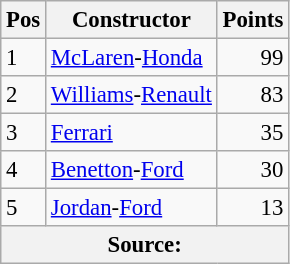<table class="wikitable" style="font-size:95%;">
<tr>
<th>Pos</th>
<th>Constructor</th>
<th>Points</th>
</tr>
<tr>
<td>1</td>
<td> <a href='#'>McLaren</a>-<a href='#'>Honda</a></td>
<td align="right">99</td>
</tr>
<tr>
<td>2</td>
<td> <a href='#'>Williams</a>-<a href='#'>Renault</a></td>
<td align="right">83</td>
</tr>
<tr>
<td>3</td>
<td> <a href='#'>Ferrari</a></td>
<td align="right">35</td>
</tr>
<tr>
<td>4</td>
<td> <a href='#'>Benetton</a>-<a href='#'>Ford</a></td>
<td align="right">30</td>
</tr>
<tr>
<td>5</td>
<td> <a href='#'>Jordan</a>-<a href='#'>Ford</a></td>
<td align="right">13</td>
</tr>
<tr>
<th colspan=4>Source: </th>
</tr>
</table>
